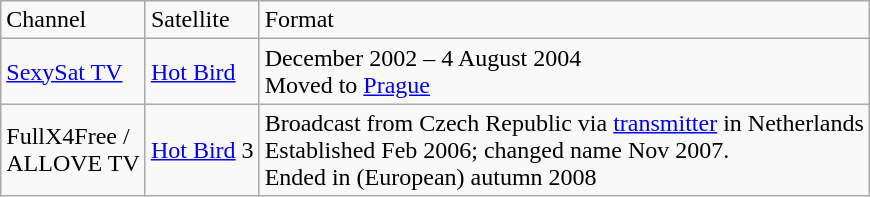<table class="wikitable">
<tr>
<td>Channel</td>
<td>Satellite</td>
<td>Format</td>
</tr>
<tr>
<td><a href='#'>SexySat TV</a></td>
<td><a href='#'>Hot Bird</a></td>
<td>December 2002 – 4 August 2004 <br> Moved to <a href='#'>Prague</a></td>
</tr>
<tr>
<td>FullX4Free /<br> ALLOVE TV</td>
<td><a href='#'>Hot Bird</a> 3</td>
<td>Broadcast from Czech Republic via <a href='#'>transmitter</a> in Netherlands <br> Established Feb 2006; changed name Nov 2007. <br> Ended in (European) autumn 2008</td>
</tr>
</table>
